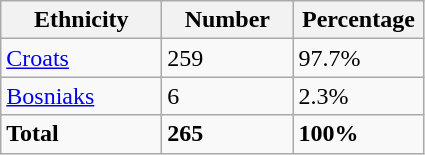<table class="wikitable">
<tr>
<th width="100px">Ethnicity</th>
<th width="80px">Number</th>
<th width="80px">Percentage</th>
</tr>
<tr>
<td><a href='#'>Croats</a></td>
<td>259</td>
<td>97.7%</td>
</tr>
<tr>
<td><a href='#'>Bosniaks</a></td>
<td>6</td>
<td>2.3%</td>
</tr>
<tr>
<td><strong>Total</strong></td>
<td><strong>265</strong></td>
<td><strong>100%</strong></td>
</tr>
</table>
